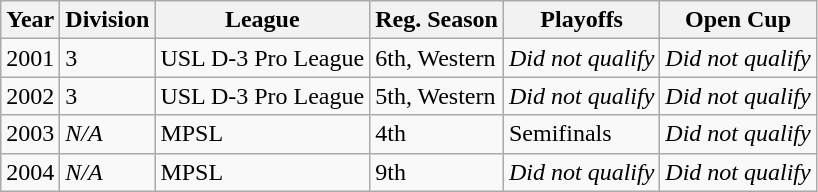<table class="wikitable">
<tr>
<th>Year</th>
<th>Division</th>
<th>League</th>
<th>Reg. Season</th>
<th>Playoffs</th>
<th>Open Cup</th>
</tr>
<tr>
<td>2001</td>
<td>3</td>
<td>USL D-3 Pro League</td>
<td>6th, Western</td>
<td><em>Did not qualify</em></td>
<td><em>Did not qualify</em></td>
</tr>
<tr>
<td>2002</td>
<td>3</td>
<td>USL D-3 Pro League</td>
<td>5th, Western</td>
<td><em>Did not qualify</em></td>
<td><em>Did not qualify</em></td>
</tr>
<tr>
<td>2003</td>
<td><em>N/A</em></td>
<td>MPSL</td>
<td>4th</td>
<td>Semifinals</td>
<td><em>Did not qualify</em></td>
</tr>
<tr>
<td>2004</td>
<td><em>N/A</em></td>
<td>MPSL</td>
<td>9th</td>
<td><em>Did not qualify</em></td>
<td><em>Did not qualify</em></td>
</tr>
</table>
